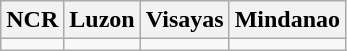<table class="wikitable">
<tr style="background:beige;">
<th>NCR</th>
<th>Luzon</th>
<th>Visayas</th>
<th>Mindanao</th>
</tr>
<tr>
<td valign=top></td>
<td valign=top></td>
<td valign=top></td>
<td valign=top></td>
</tr>
</table>
